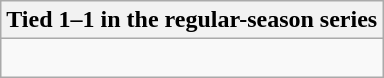<table class="wikitable collapsible collapsed">
<tr>
<th>Tied 1–1 in the regular-season series</th>
</tr>
<tr>
<td><br>
</td>
</tr>
</table>
